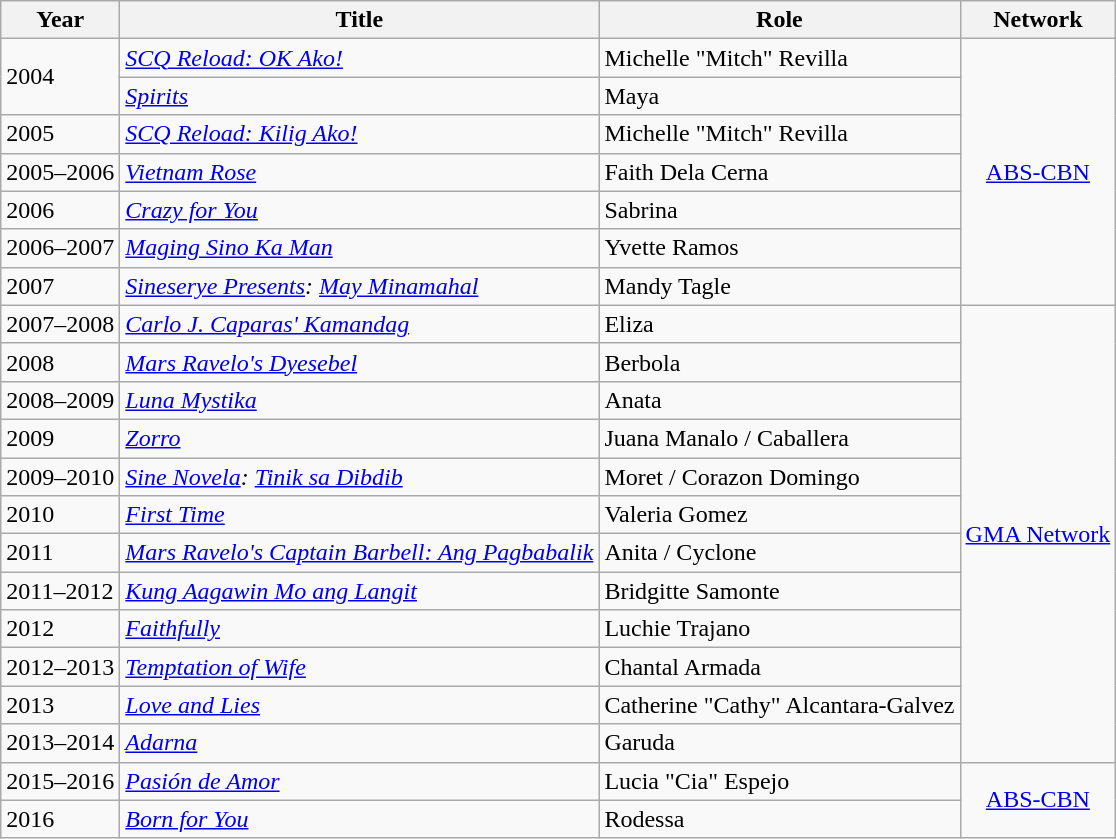<table class="wikitable" style="font-size: 100%;">
<tr>
<th>Year</th>
<th>Title</th>
<th>Role</th>
<th>Network</th>
</tr>
<tr>
<td rowspan=2>2004</td>
<td><em><a href='#'>SCQ Reload: OK Ako!</a></em></td>
<td>Michelle "Mitch" Revilla</td>
<td rowspan="7" style="text-align:center;"><a href='#'>ABS-CBN</a></td>
</tr>
<tr>
<td><em><a href='#'>Spirits</a></em></td>
<td>Maya</td>
</tr>
<tr>
<td>2005</td>
<td><em><a href='#'>SCQ Reload: Kilig Ako!</a></em></td>
<td>Michelle "Mitch" Revilla</td>
</tr>
<tr>
<td>2005–2006</td>
<td><em><a href='#'>Vietnam Rose</a></em></td>
<td>Faith Dela Cerna</td>
</tr>
<tr>
<td>2006</td>
<td><em><a href='#'>Crazy for You</a></em></td>
<td>Sabrina</td>
</tr>
<tr>
<td>2006–2007</td>
<td><em><a href='#'>Maging Sino Ka Man</a></em></td>
<td>Yvette Ramos</td>
</tr>
<tr>
<td>2007</td>
<td><em><a href='#'>Sineserye Presents</a>: <a href='#'>May Minamahal</a></em></td>
<td>Mandy Tagle</td>
</tr>
<tr>
<td>2007–2008</td>
<td><em><a href='#'>Carlo J. Caparas' Kamandag</a></em></td>
<td>Eliza</td>
<td rowspan="12" style="text-align:center;"><a href='#'>GMA Network</a></td>
</tr>
<tr>
<td>2008</td>
<td><em><a href='#'>Mars Ravelo's Dyesebel</a></em></td>
<td>Berbola</td>
</tr>
<tr>
<td>2008–2009</td>
<td><em><a href='#'>Luna Mystika</a></em></td>
<td>Anata</td>
</tr>
<tr>
<td>2009</td>
<td><em><a href='#'>Zorro</a></em></td>
<td>Juana Manalo / Caballera</td>
</tr>
<tr>
<td>2009–2010</td>
<td><em><a href='#'>Sine Novela</a>: <a href='#'>Tinik sa Dibdib</a></em></td>
<td>Moret / Corazon Domingo</td>
</tr>
<tr>
<td>2010</td>
<td><em><a href='#'>First Time</a></em></td>
<td>Valeria Gomez</td>
</tr>
<tr>
<td>2011</td>
<td><em><a href='#'>Mars Ravelo's Captain Barbell: Ang Pagbabalik</a></em></td>
<td>Anita / Cyclone</td>
</tr>
<tr>
<td>2011–2012</td>
<td><em><a href='#'>Kung Aagawin Mo ang Langit</a></em></td>
<td>Bridgitte Samonte</td>
</tr>
<tr>
<td>2012</td>
<td><em><a href='#'>Faithfully</a></em></td>
<td>Luchie Trajano</td>
</tr>
<tr>
<td>2012–2013</td>
<td><em><a href='#'>Temptation of Wife</a></em></td>
<td>Chantal Armada</td>
</tr>
<tr>
<td>2013</td>
<td><em><a href='#'>Love and Lies</a></em></td>
<td>Catherine "Cathy" Alcantara-Galvez</td>
</tr>
<tr>
<td>2013–2014</td>
<td><em><a href='#'>Adarna</a> </em></td>
<td>Garuda</td>
</tr>
<tr>
<td>2015–2016</td>
<td><em><a href='#'> Pasión de Amor</a></em></td>
<td>Lucia "Cia" Espejo</td>
<td rowspan="2" style="text-align:center;"><a href='#'>ABS-CBN</a></td>
</tr>
<tr>
<td>2016</td>
<td><em><a href='#'>Born for You</a></em></td>
<td>Rodessa</td>
</tr>
</table>
